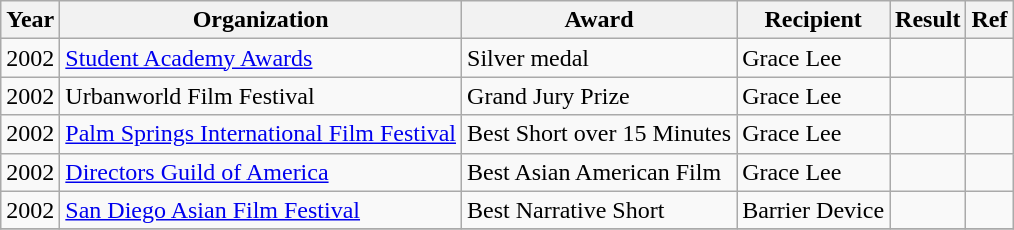<table class="wikitable">
<tr>
<th>Year</th>
<th>Organization</th>
<th>Award</th>
<th>Recipient</th>
<th>Result</th>
<th>Ref</th>
</tr>
<tr>
<td>2002</td>
<td><a href='#'>Student Academy Awards</a></td>
<td>Silver medal</td>
<td>Grace Lee</td>
<td></td>
<td></td>
</tr>
<tr>
<td>2002</td>
<td>Urbanworld Film Festival</td>
<td>Grand Jury Prize</td>
<td>Grace Lee</td>
<td></td>
<td></td>
</tr>
<tr>
<td>2002</td>
<td><a href='#'>Palm Springs International Film Festival</a></td>
<td>Best Short over 15 Minutes</td>
<td>Grace Lee</td>
<td></td>
<td></td>
</tr>
<tr>
<td>2002</td>
<td><a href='#'>Directors Guild of America</a></td>
<td>Best Asian American Film</td>
<td>Grace Lee</td>
<td></td>
<td></td>
</tr>
<tr>
<td>2002</td>
<td><a href='#'>San Diego Asian Film Festival</a></td>
<td>Best Narrative Short</td>
<td>Barrier Device</td>
<td></td>
<td></td>
</tr>
<tr>
</tr>
</table>
